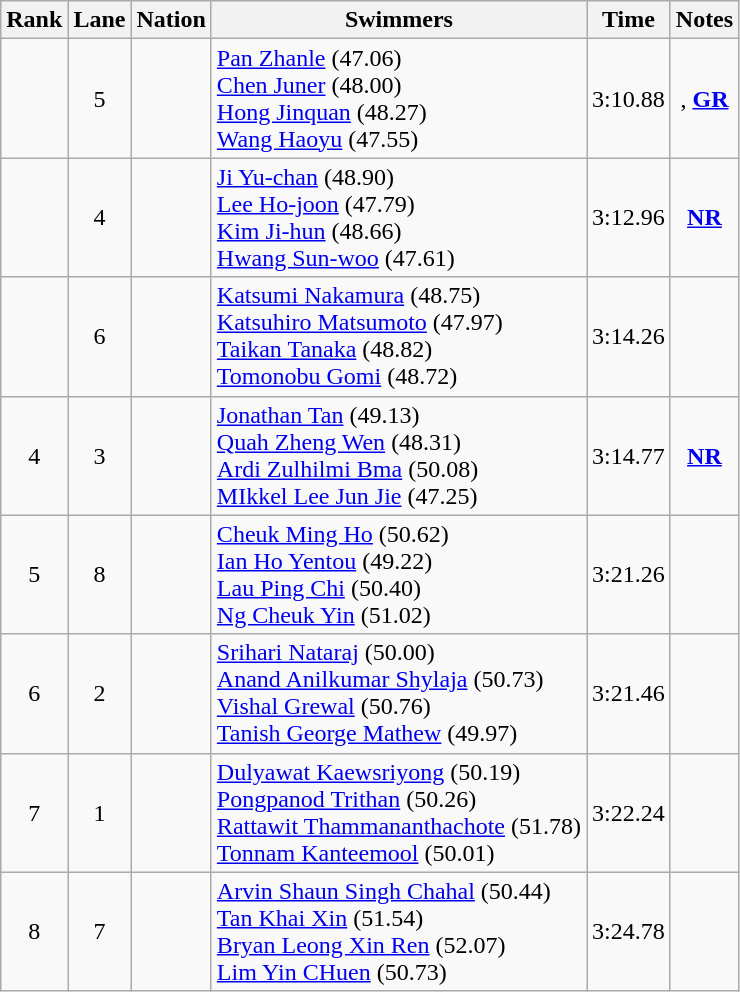<table class="wikitable sortable" style="text-align:center">
<tr>
<th>Rank</th>
<th>Lane</th>
<th>Nation</th>
<th>Swimmers</th>
<th>Time</th>
<th>Notes</th>
</tr>
<tr>
<td></td>
<td>5</td>
<td align=left></td>
<td align=left><a href='#'>Pan Zhanle</a> (47.06)<br><a href='#'>Chen Juner</a> (48.00)<br><a href='#'>Hong Jinquan</a> (48.27)<br><a href='#'>Wang Haoyu</a>  (47.55)</td>
<td>3:10.88</td>
<td>, <strong><a href='#'>GR</a></strong></td>
</tr>
<tr>
<td></td>
<td>4</td>
<td align=left></td>
<td align=left><a href='#'>Ji Yu-chan</a> (48.90)<br><a href='#'>Lee Ho-joon</a> (47.79)<br><a href='#'>Kim Ji-hun</a> (48.66)<br><a href='#'>Hwang Sun-woo</a> (47.61)</td>
<td>3:12.96</td>
<td><strong><a href='#'>NR</a></strong></td>
</tr>
<tr>
<td></td>
<td>6</td>
<td align=left></td>
<td align=left><a href='#'>Katsumi Nakamura</a> (48.75)<br><a href='#'>Katsuhiro Matsumoto</a> (47.97)<br><a href='#'>Taikan Tanaka</a> (48.82)<br><a href='#'>Tomonobu Gomi</a> (48.72)</td>
<td>3:14.26</td>
<td></td>
</tr>
<tr>
<td>4</td>
<td>3</td>
<td align=left></td>
<td align=left><a href='#'>Jonathan Tan</a> (49.13)<br><a href='#'>Quah Zheng Wen</a> (48.31)<br><a href='#'>Ardi Zulhilmi Bma</a> (50.08)<br><a href='#'>MIkkel Lee Jun Jie</a> (47.25)</td>
<td>3:14.77</td>
<td><strong><a href='#'>NR</a></strong></td>
</tr>
<tr>
<td>5</td>
<td>8</td>
<td align=left></td>
<td align=left><a href='#'>Cheuk Ming Ho</a> (50.62)<br><a href='#'>Ian Ho Yentou</a> (49.22)<br><a href='#'>Lau Ping Chi</a> (50.40)<br><a href='#'>Ng Cheuk Yin</a> (51.02)</td>
<td>3:21.26</td>
<td></td>
</tr>
<tr>
<td>6</td>
<td>2</td>
<td align=left></td>
<td align=left><a href='#'>Srihari Nataraj</a> (50.00)<br><a href='#'>Anand Anilkumar Shylaja</a> (50.73)<br><a href='#'>Vishal Grewal</a> (50.76)<br><a href='#'>Tanish George Mathew</a> (49.97)</td>
<td>3:21.46</td>
<td></td>
</tr>
<tr>
<td>7</td>
<td>1</td>
<td align=left></td>
<td align=left><a href='#'>Dulyawat Kaewsriyong</a> (50.19)<br><a href='#'>Pongpanod Trithan</a> (50.26)<br><a href='#'>Rattawit Thammananthachote</a> (51.78)<br><a href='#'>Tonnam Kanteemool</a> (50.01)</td>
<td>3:22.24</td>
<td></td>
</tr>
<tr>
<td>8</td>
<td>7</td>
<td align=left></td>
<td align=left><a href='#'>Arvin Shaun Singh Chahal</a> (50.44)<br><a href='#'>Tan Khai Xin</a> (51.54)<br><a href='#'>Bryan Leong Xin Ren</a> (52.07)<br><a href='#'>Lim Yin CHuen</a> (50.73)</td>
<td>3:24.78</td>
<td></td>
</tr>
</table>
